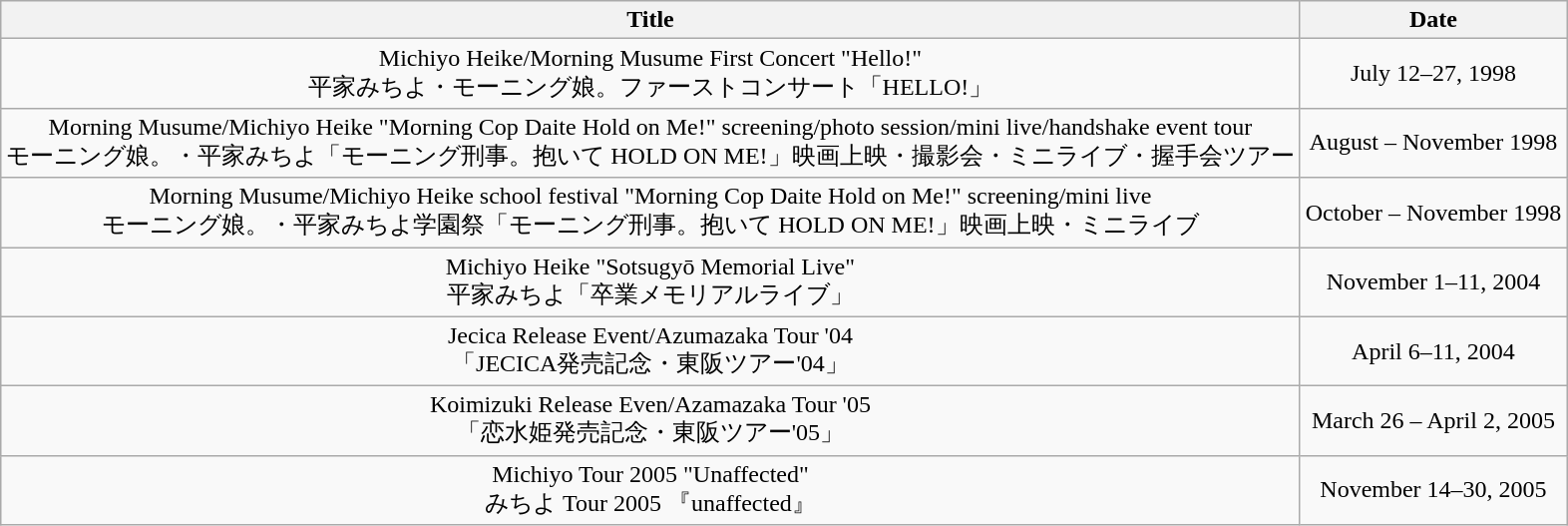<table class="wikitable" style="text-align:center">
<tr>
<th>Title</th>
<th>Date</th>
</tr>
<tr>
<td>Michiyo Heike/Morning Musume First Concert "Hello!"<br>平家みちよ・モーニング娘。ファーストコンサート「HELLO!」</td>
<td>July 12–27, 1998</td>
</tr>
<tr>
<td>Morning Musume/Michiyo Heike "Morning Cop Daite Hold on Me!" screening/photo session/mini live/handshake event tour<br>モーニング娘。・平家みちよ「モーニング刑事。抱いて HOLD ON ME!」映画上映・撮影会・ミニライブ・握手会ツアー</td>
<td>August – November 1998</td>
</tr>
<tr>
<td>Morning Musume/Michiyo Heike school festival "Morning Cop Daite Hold on Me!" screening/mini live<br>モーニング娘。・平家みちよ学園祭「モーニング刑事。抱いて HOLD ON ME!」映画上映・ミニライブ</td>
<td>October – November 1998</td>
</tr>
<tr>
<td>Michiyo Heike "Sotsugyō Memorial Live"<br>平家みちよ「卒業メモリアルライブ」</td>
<td>November 1–11, 2004</td>
</tr>
<tr>
<td>Jecica Release Event/Azumazaka Tour '04<br>「JECICA発売記念・東阪ツアー'04」</td>
<td>April 6–11, 2004</td>
</tr>
<tr>
<td>Koimizuki Release Even/Azamazaka Tour '05<br>「恋水姫発売記念・東阪ツアー'05」</td>
<td>March 26 – April 2, 2005</td>
</tr>
<tr>
<td>Michiyo Tour 2005 "Unaffected"<br>みちよ Tour 2005 『unaffected』</td>
<td>November 14–30, 2005</td>
</tr>
</table>
